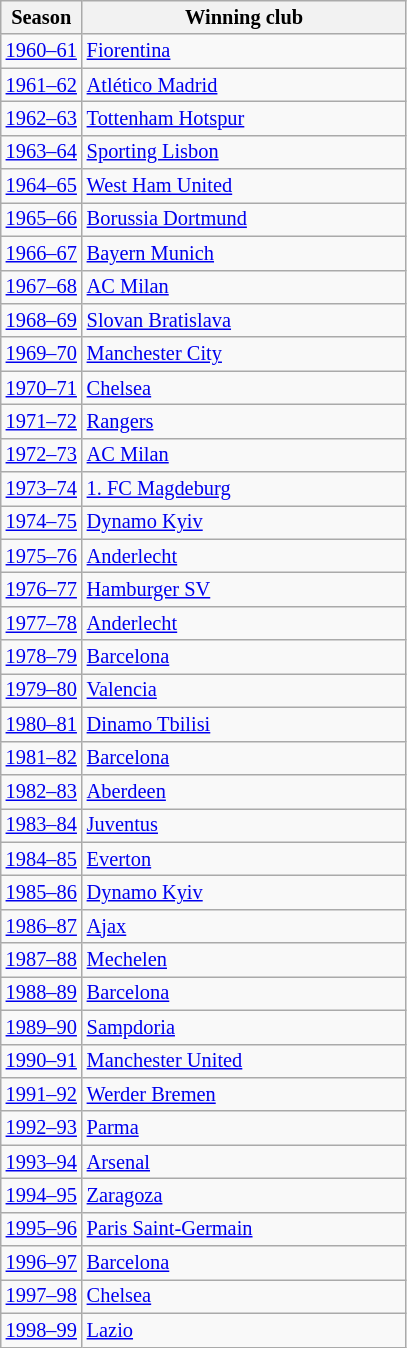<table class="wikitable floatright" style="text-align:left; margin-top:15px; font-size:85%">
<tr>
<th>Season</th>
<th style="width:210px">Winning club</th>
</tr>
<tr>
<td style="text-align:center"><a href='#'>1960–61</a></td>
<td> <a href='#'>Fiorentina</a></td>
</tr>
<tr>
<td style="text-align:center"><a href='#'>1961–62</a></td>
<td> <a href='#'>Atlético Madrid</a></td>
</tr>
<tr>
<td style="text-align:center"><a href='#'>1962–63</a></td>
<td> <a href='#'>Tottenham Hotspur</a></td>
</tr>
<tr>
<td style="text-align:center"><a href='#'>1963–64</a></td>
<td> <a href='#'>Sporting Lisbon</a></td>
</tr>
<tr>
<td style="text-align:center"><a href='#'>1964–65</a></td>
<td> <a href='#'>West Ham United</a></td>
</tr>
<tr>
<td style="text-align:center"><a href='#'>1965–66</a></td>
<td> <a href='#'>Borussia Dortmund</a></td>
</tr>
<tr>
<td style="text-align:center"><a href='#'>1966–67</a></td>
<td> <a href='#'>Bayern Munich</a></td>
</tr>
<tr>
<td style="text-align:center"><a href='#'>1967–68</a></td>
<td> <a href='#'>AC Milan</a></td>
</tr>
<tr>
<td style="text-align:center"><a href='#'>1968–69</a></td>
<td> <a href='#'>Slovan Bratislava</a></td>
</tr>
<tr>
<td style="text-align:center"><a href='#'>1969–70</a></td>
<td> <a href='#'>Manchester City</a></td>
</tr>
<tr>
<td style="text-align:center"><a href='#'>1970–71</a></td>
<td> <a href='#'>Chelsea</a></td>
</tr>
<tr>
<td style="text-align:center"><a href='#'>1971–72</a></td>
<td> <a href='#'>Rangers</a></td>
</tr>
<tr>
<td style="text-align:center"><a href='#'>1972–73</a></td>
<td> <a href='#'>AC Milan</a> </td>
</tr>
<tr>
<td style="text-align:center"><a href='#'>1973–74</a></td>
<td> <a href='#'>1. FC Magdeburg</a></td>
</tr>
<tr>
<td style="text-align:center"><a href='#'>1974–75</a></td>
<td> <a href='#'>Dynamo Kyiv</a></td>
</tr>
<tr>
<td style="text-align:center"><a href='#'>1975–76</a></td>
<td> <a href='#'>Anderlecht</a></td>
</tr>
<tr>
<td style="text-align:center"><a href='#'>1976–77</a></td>
<td> <a href='#'>Hamburger SV</a></td>
</tr>
<tr>
<td style="text-align:center"><a href='#'>1977–78</a></td>
<td> <a href='#'>Anderlecht</a> </td>
</tr>
<tr>
<td style="text-align:center"><a href='#'>1978–79</a></td>
<td> <a href='#'>Barcelona</a></td>
</tr>
<tr>
<td style="text-align:center"><a href='#'>1979–80</a></td>
<td> <a href='#'>Valencia</a></td>
</tr>
<tr>
<td style="text-align:center"><a href='#'>1980–81</a></td>
<td> <a href='#'>Dinamo Tbilisi</a></td>
</tr>
<tr>
<td style="text-align:center"><a href='#'>1981–82</a></td>
<td> <a href='#'>Barcelona</a> </td>
</tr>
<tr>
<td style="text-align:center"><a href='#'>1982–83</a></td>
<td> <a href='#'>Aberdeen</a></td>
</tr>
<tr>
<td style="text-align:center"><a href='#'>1983–84</a></td>
<td> <a href='#'>Juventus</a></td>
</tr>
<tr>
<td style="text-align:center"><a href='#'>1984–85</a></td>
<td> <a href='#'>Everton</a></td>
</tr>
<tr>
<td style="text-align:center"><a href='#'>1985–86</a></td>
<td> <a href='#'>Dynamo Kyiv</a> </td>
</tr>
<tr>
<td style="text-align:center"><a href='#'>1986–87</a></td>
<td> <a href='#'>Ajax</a></td>
</tr>
<tr>
<td style="text-align:center"><a href='#'>1987–88</a></td>
<td> <a href='#'>Mechelen</a></td>
</tr>
<tr>
<td style="text-align:center"><a href='#'>1988–89</a></td>
<td> <a href='#'>Barcelona</a> </td>
</tr>
<tr>
<td style="text-align:center"><a href='#'>1989–90</a></td>
<td> <a href='#'>Sampdoria</a></td>
</tr>
<tr>
<td style="text-align:center"><a href='#'>1990–91</a></td>
<td> <a href='#'>Manchester United</a></td>
</tr>
<tr>
<td style="text-align:center"><a href='#'>1991–92</a></td>
<td> <a href='#'>Werder Bremen</a></td>
</tr>
<tr>
<td style="text-align:center"><a href='#'>1992–93</a></td>
<td> <a href='#'>Parma</a></td>
</tr>
<tr>
<td style="text-align:center"><a href='#'>1993–94</a></td>
<td> <a href='#'>Arsenal</a></td>
</tr>
<tr>
<td style="text-align:center"><a href='#'>1994–95</a></td>
<td> <a href='#'>Zaragoza</a></td>
</tr>
<tr>
<td style="text-align:center"><a href='#'>1995–96</a></td>
<td> <a href='#'>Paris Saint-Germain</a></td>
</tr>
<tr>
<td style="text-align:center"><a href='#'>1996–97</a></td>
<td> <a href='#'>Barcelona</a> </td>
</tr>
<tr>
<td style="text-align:center"><a href='#'>1997–98</a></td>
<td> <a href='#'>Chelsea</a> </td>
</tr>
<tr>
<td style="text-align:center"><a href='#'>1998–99</a></td>
<td> <a href='#'>Lazio</a></td>
</tr>
</table>
